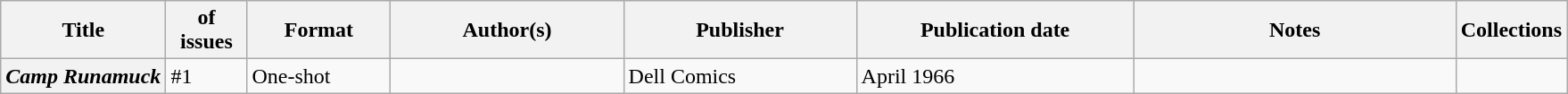<table class="wikitable">
<tr>
<th>Title</th>
<th style="width:40pt"> of issues</th>
<th style="width:75pt">Format</th>
<th style="width:125pt">Author(s)</th>
<th style="width:125pt">Publisher</th>
<th style="width:150pt">Publication date</th>
<th style="width:175pt">Notes</th>
<th>Collections</th>
</tr>
<tr>
<th><em>Camp Runamuck</em></th>
<td>#1</td>
<td>One-shot</td>
<td></td>
<td>Dell Comics</td>
<td>April 1966</td>
<td></td>
<td></td>
</tr>
</table>
